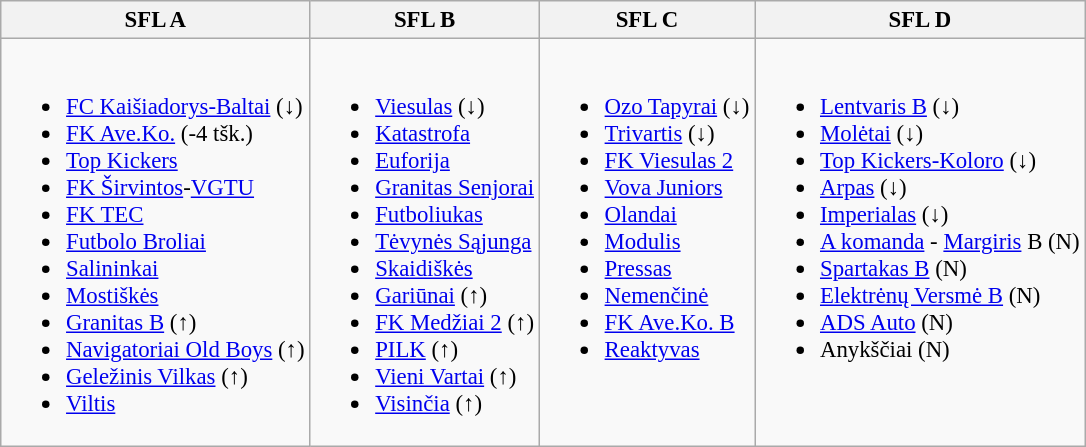<table class='wikitable' style="font-size:95%;">
<tr>
<th>SFL A</th>
<th>SFL B</th>
<th>SFL C</th>
<th>SFL D</th>
</tr>
<tr>
<td style="vertical-align: text-top"><br><ul><li><a href='#'>FC Kaišiadorys-Baltai</a> (↓)</li><li><a href='#'>FK Ave.Ko.</a> (-4 tšk.)</li><li><a href='#'>Top Kickers</a></li><li><a href='#'>FK Širvintos</a>-<a href='#'>VGTU</a></li><li><a href='#'>FK TEC</a></li><li><a href='#'>Futbolo Broliai</a></li><li><a href='#'>Salininkai</a></li><li><a href='#'>Mostiškės</a></li><li><a href='#'>Granitas B</a> (↑)</li><li><a href='#'>Navigatoriai Old Boys</a> (↑)</li><li><a href='#'>Geležinis Vilkas</a> (↑)</li><li><a href='#'>Viltis</a></li></ul></td>
<td style="vertical-align: text-top"><br><ul><li><a href='#'>Viesulas</a> (↓)</li><li><a href='#'>Katastrofa</a></li><li><a href='#'>Euforija</a></li><li><a href='#'>Granitas Senjorai</a></li><li><a href='#'>Futboliukas</a></li><li><a href='#'>Tėvynės Sąjunga</a></li><li><a href='#'>Skaidiškės</a></li><li><a href='#'>Gariūnai</a> (↑)</li><li><a href='#'>FK Medžiai 2</a> (↑)</li><li><a href='#'>PILK</a> (↑)</li><li><a href='#'>Vieni Vartai</a> (↑)</li><li><a href='#'>Visinčia</a> (↑)</li></ul></td>
<td style="vertical-align: text-top"><br><ul><li><a href='#'>Ozo Tapyrai</a> (↓)</li><li><a href='#'>Trivartis</a> (↓)</li><li><a href='#'>FK Viesulas 2</a></li><li><a href='#'>Vova Juniors</a></li><li><a href='#'>Olandai</a></li><li><a href='#'>Modulis</a></li><li><a href='#'>Pressas</a></li><li><a href='#'>Nemenčinė</a></li><li><a href='#'>FK Ave.Ko. B</a></li><li><a href='#'>Reaktyvas</a></li></ul></td>
<td style="vertical-align: text-top"><br><ul><li><a href='#'>Lentvaris B</a> (↓)</li><li><a href='#'>Molėtai</a> (↓)</li><li><a href='#'>Top Kickers-Koloro</a> (↓)</li><li><a href='#'>Arpas</a> (↓)</li><li><a href='#'>Imperialas</a> (↓)</li><li><a href='#'>A komanda</a> - <a href='#'>Margiris</a> B (N)</li><li><a href='#'>Spartakas B</a> (N)</li><li><a href='#'>Elektrėnų Versmė B</a> (N)</li><li><a href='#'>ADS Auto</a> (N)</li><li>Anykščiai (N)</li></ul></td>
</tr>
</table>
